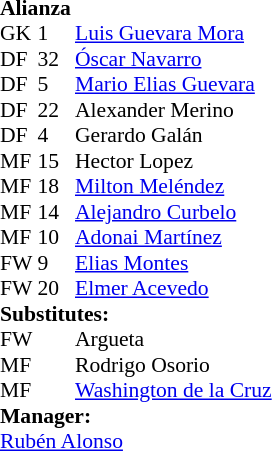<table style="font-size: 90%" cellspacing="0" cellpadding="0">
<tr>
<td colspan="4"><strong>Alianza</strong></td>
</tr>
<tr>
<th width="25"></th>
<th width="25"></th>
</tr>
<tr>
<td>GK</td>
<td>1</td>
<td> <a href='#'>Luis Guevara Mora</a></td>
</tr>
<tr>
<td>DF</td>
<td>32</td>
<td> <a href='#'>Óscar Navarro</a></td>
<td></td>
<td></td>
</tr>
<tr>
<td>DF</td>
<td>5</td>
<td> <a href='#'>Mario Elias Guevara</a></td>
</tr>
<tr>
<td>DF</td>
<td>22</td>
<td> Alexander Merino</td>
</tr>
<tr>
<td>DF</td>
<td>4</td>
<td> Gerardo Galán</td>
</tr>
<tr>
<td>MF</td>
<td>15</td>
<td> Hector Lopez</td>
</tr>
<tr>
<td>MF</td>
<td>18</td>
<td> <a href='#'>Milton Meléndez</a></td>
<td></td>
<td></td>
</tr>
<tr>
<td>MF</td>
<td>14</td>
<td> <a href='#'>Alejandro Curbelo</a></td>
</tr>
<tr>
<td>MF</td>
<td>10</td>
<td> <a href='#'>Adonai Martínez</a></td>
</tr>
<tr>
<td>FW</td>
<td>9</td>
<td> <a href='#'>Elias Montes</a></td>
</tr>
<tr>
<td>FW</td>
<td>20</td>
<td> <a href='#'>Elmer Acevedo</a></td>
<td></td>
<td></td>
</tr>
<tr>
<td colspan=3><strong>Substitutes:</strong></td>
</tr>
<tr>
<td>FW</td>
<td></td>
<td> Argueta </td>
<td></td>
<td></td>
</tr>
<tr>
<td>MF</td>
<td></td>
<td> Rodrigo Osorio</td>
<td></td>
<td></td>
</tr>
<tr>
<td>MF</td>
<td></td>
<td> <a href='#'>Washington de la Cruz</a></td>
<td></td>
<td></td>
</tr>
<tr>
<td colspan=3><strong>Manager:</strong></td>
</tr>
<tr>
<td colspan=4> <a href='#'>Rubén Alonso</a></td>
</tr>
</table>
